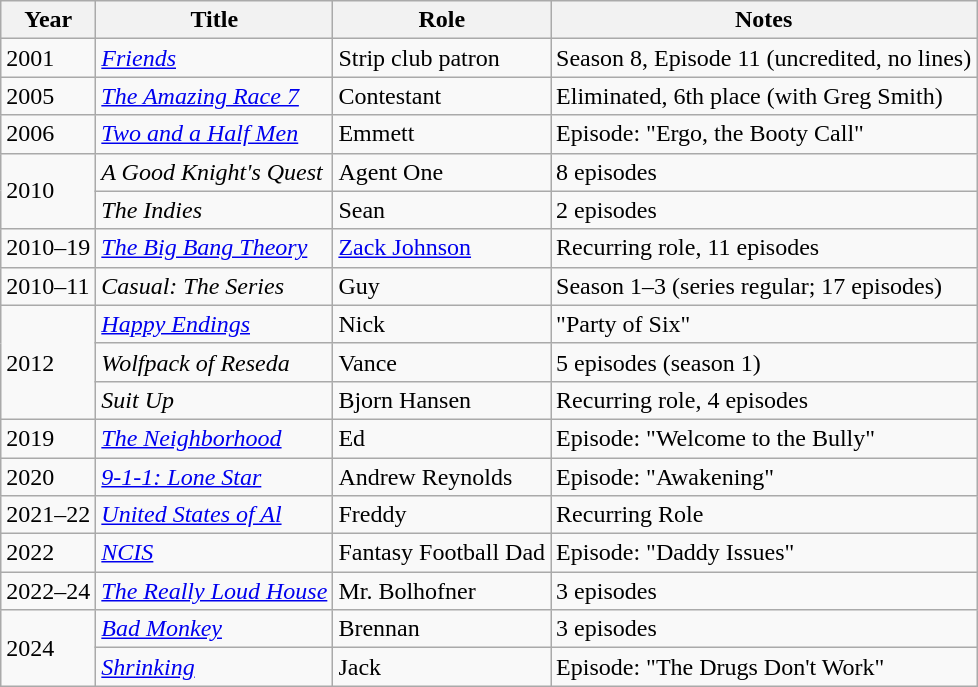<table class="wikitable sortable">
<tr>
<th>Year</th>
<th>Title</th>
<th>Role</th>
<th>Notes</th>
</tr>
<tr>
<td>2001</td>
<td><em><a href='#'>Friends</a></em></td>
<td>Strip club patron</td>
<td>Season 8, Episode 11 (uncredited, no lines)</td>
</tr>
<tr>
<td>2005</td>
<td><em><a href='#'>The Amazing Race 7</a></em></td>
<td>Contestant</td>
<td>Eliminated, 6th place (with Greg Smith)</td>
</tr>
<tr>
<td>2006</td>
<td><em><a href='#'>Two and a Half Men</a></em></td>
<td>Emmett</td>
<td>Episode: "Ergo, the Booty Call"</td>
</tr>
<tr>
<td rowspan=2>2010</td>
<td><em>A Good Knight's Quest</em></td>
<td>Agent One</td>
<td>8 episodes</td>
</tr>
<tr>
<td><em>The Indies</em></td>
<td>Sean</td>
<td>2 episodes</td>
</tr>
<tr>
<td>2010–19</td>
<td><em><a href='#'>The Big Bang Theory</a></em></td>
<td><a href='#'>Zack Johnson</a></td>
<td>Recurring role, 11 episodes</td>
</tr>
<tr>
<td>2010–11</td>
<td><em>Casual: The Series</em></td>
<td>Guy</td>
<td>Season 1–3 (series regular; 17 episodes)</td>
</tr>
<tr>
<td rowspan=3>2012</td>
<td><em><a href='#'>Happy Endings</a></em></td>
<td>Nick</td>
<td>"Party of Six"</td>
</tr>
<tr>
<td><em>Wolfpack of Reseda</em></td>
<td>Vance</td>
<td>5 episodes (season 1)</td>
</tr>
<tr>
<td><em>Suit Up</em></td>
<td>Bjorn Hansen</td>
<td>Recurring role, 4 episodes</td>
</tr>
<tr>
<td>2019</td>
<td><em><a href='#'>The Neighborhood</a></em></td>
<td>Ed</td>
<td>Episode: "Welcome to the Bully"</td>
</tr>
<tr>
<td>2020</td>
<td><em><a href='#'>9-1-1: Lone Star</a></em></td>
<td>Andrew Reynolds</td>
<td>Episode: "Awakening"</td>
</tr>
<tr>
<td>2021–22</td>
<td><em><a href='#'>United States of Al</a></em></td>
<td>Freddy</td>
<td>Recurring Role</td>
</tr>
<tr>
<td>2022</td>
<td><em><a href='#'>NCIS</a></em></td>
<td>Fantasy Football Dad</td>
<td>Episode: "Daddy Issues"</td>
</tr>
<tr>
<td>2022–24</td>
<td><em><a href='#'>The Really Loud House</a></em></td>
<td>Mr. Bolhofner</td>
<td>3 episodes</td>
</tr>
<tr>
<td rowspan=2>2024</td>
<td><em><a href='#'>Bad Monkey</a></em></td>
<td>Brennan</td>
<td>3 episodes</td>
</tr>
<tr>
<td><em><a href='#'>Shrinking</a></em></td>
<td>Jack</td>
<td>Episode: "The Drugs Don't Work"</td>
</tr>
</table>
